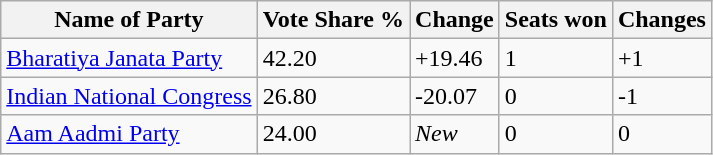<table class="wikitable sortable">
<tr>
<th>Name of Party</th>
<th>Vote Share %</th>
<th>Change</th>
<th>Seats won</th>
<th>Changes</th>
</tr>
<tr>
<td><a href='#'>Bharatiya Janata Party</a></td>
<td>42.20</td>
<td>+19.46</td>
<td>1</td>
<td>+1</td>
</tr>
<tr>
<td><a href='#'>Indian National Congress</a></td>
<td>26.80</td>
<td>-20.07</td>
<td>0</td>
<td>-1</td>
</tr>
<tr>
<td><a href='#'>Aam Aadmi Party</a></td>
<td>24.00</td>
<td><em>New</em></td>
<td>0</td>
<td>0</td>
</tr>
</table>
